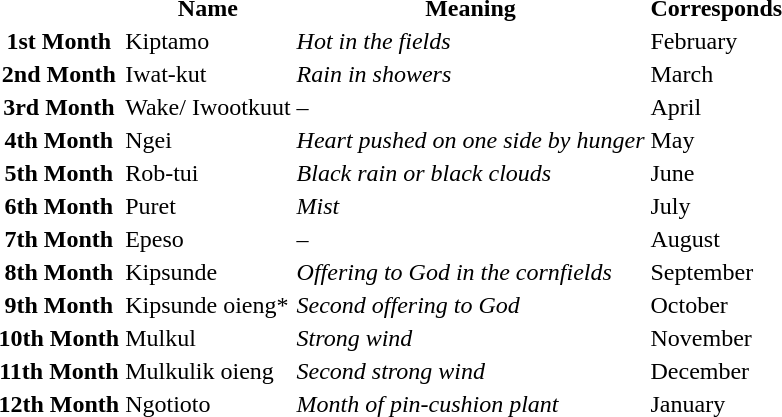<table class="mw-collapsible">
<tr>
<th></th>
<th>Name</th>
<th>Meaning</th>
<th>Corresponds</th>
</tr>
<tr>
<th>1st Month</th>
<td>Kiptamo</td>
<td><em>Hot in the fields</em></td>
<td>February</td>
</tr>
<tr>
<th>2nd Month</th>
<td>Iwat-kut</td>
<td><em>Rain in showers</em></td>
<td>March</td>
</tr>
<tr>
<th>3rd Month</th>
<td>Wake/ Iwootkuut</td>
<td>–</td>
<td>April</td>
</tr>
<tr>
<th>4th Month</th>
<td>Ngei</td>
<td><em>Heart pushed on one side by hunger</em></td>
<td>May</td>
</tr>
<tr>
<th>5th Month</th>
<td>Rob-tui</td>
<td><em>Black rain or black clouds</em></td>
<td>June</td>
</tr>
<tr>
<th>6th Month</th>
<td>Puret</td>
<td><em>Mist</em></td>
<td>July</td>
</tr>
<tr>
<th>7th Month</th>
<td>Epeso</td>
<td>–</td>
<td>August</td>
</tr>
<tr>
<th>8th Month</th>
<td>Kipsunde</td>
<td><em>Offering to God in the cornfields</em></td>
<td>September</td>
</tr>
<tr>
<th>9th Month</th>
<td>Kipsunde oieng*</td>
<td><em>Second offering to God</em></td>
<td>October</td>
</tr>
<tr>
<th>10th Month</th>
<td>Mulkul</td>
<td><em>Strong wind</em></td>
<td>November</td>
</tr>
<tr>
<th>11th Month</th>
<td>Mulkulik oieng</td>
<td><em>Second strong wind</em></td>
<td>December</td>
</tr>
<tr>
<th>12th Month</th>
<td>Ngotioto</td>
<td><em>Month of pin-cushion plant</em></td>
<td>January</td>
</tr>
</table>
